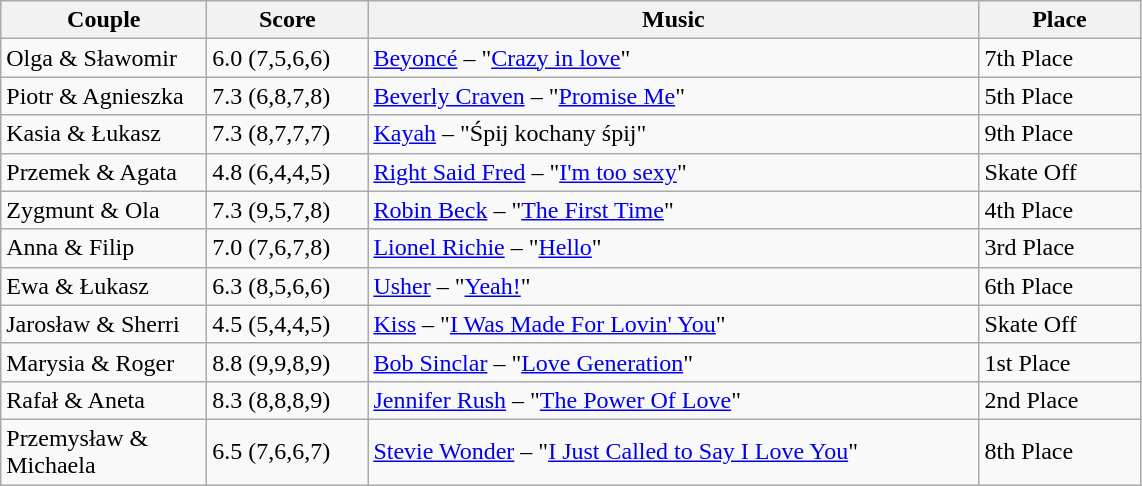<table class="wikitable">
<tr>
<th style="width:130px;">Couple</th>
<th style="width:100px;">Score</th>
<th style="width:400px;">Music</th>
<th style="width:100px;">Place</th>
</tr>
<tr>
<td rowspan="1">Olga & Sławomir</td>
<td>6.0  (7,5,6,6)</td>
<td><a href='#'>Beyoncé</a> – "<a href='#'>Crazy in love</a>"</td>
<td rowspan="1">7th Place</td>
</tr>
<tr>
<td rowspan="1">Piotr & Agnieszka</td>
<td>7.3 (6,8,7,8)</td>
<td><a href='#'>Beverly Craven</a> – "<a href='#'>Promise Me</a>"</td>
<td rowspan="1">5th Place</td>
</tr>
<tr>
<td rowspan="1">Kasia & Łukasz</td>
<td>7.3 (8,7,7,7)</td>
<td><a href='#'>Kayah</a> – "Śpij kochany śpij"</td>
<td rowspan="1">9th Place</td>
</tr>
<tr>
<td rowspan="1">Przemek & Agata</td>
<td>4.8  (6,4,4,5)</td>
<td><a href='#'>Right Said Fred</a> – "<a href='#'>I'm too sexy</a>"</td>
<td rowspan="1">Skate Off</td>
</tr>
<tr>
<td rowspan="1">Zygmunt & Ola</td>
<td>7.3 (9,5,7,8)</td>
<td><a href='#'>Robin Beck</a> – "<a href='#'>The First Time</a>"</td>
<td rowspan="1">4th Place</td>
</tr>
<tr>
<td rowspan="1">Anna & Filip</td>
<td>7.0 (7,6,7,8)</td>
<td><a href='#'>Lionel Richie</a> – "<a href='#'>Hello</a>"</td>
<td rowspan="1">3rd Place</td>
</tr>
<tr>
<td rowspan="1">Ewa & Łukasz</td>
<td>6.3 (8,5,6,6)</td>
<td><a href='#'>Usher</a> – "<a href='#'>Yeah!</a>"</td>
<td rowspan="1">6th Place</td>
</tr>
<tr>
<td rowspan="1">Jarosław & Sherri</td>
<td>4.5 (5,4,4,5)</td>
<td><a href='#'>Kiss</a> – "<a href='#'>I Was Made For Lovin' You</a>"</td>
<td rowspan="1">Skate Off</td>
</tr>
<tr>
<td rowspan="1">Marysia & Roger</td>
<td>8.8  (9,9,8,9)</td>
<td><a href='#'>Bob Sinclar</a> – "<a href='#'>Love Generation</a>"</td>
<td rowspan="1">1st Place</td>
</tr>
<tr>
<td rowspan="1">Rafał & Aneta</td>
<td>8.3 (8,8,8,9)</td>
<td><a href='#'>Jennifer Rush</a> – "<a href='#'>The Power Of Love</a>"</td>
<td rowspan="1">2nd Place</td>
</tr>
<tr>
<td rowspan="1">Przemysław & Michaela</td>
<td>6.5 (7,6,6,7)</td>
<td><a href='#'>Stevie Wonder</a> – "<a href='#'>I Just Called to Say I Love You</a>"</td>
<td rowspan="1">8th Place</td>
</tr>
</table>
